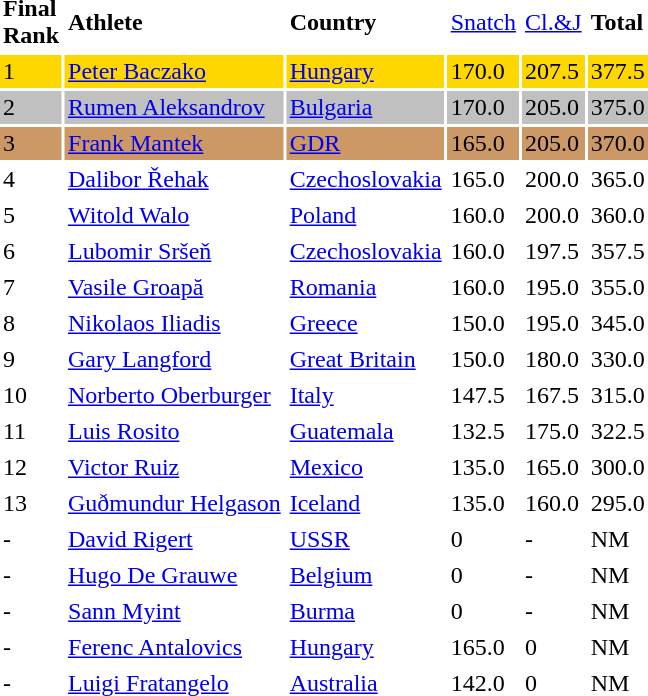<table border="0" Cellpadding="2">
<tr>
<td><strong>Final <br> Rank</strong></td>
<td><strong>Athlete</strong></td>
<td><strong>Country</strong></td>
<td><a href='#'>Snatch</a></td>
<td><a href='#'>Cl.&J</a></td>
<td><strong>Total</strong></td>
</tr>
<tr bgcolor="gold">
<td>1</td>
<td><a href='#'>Peter Baczako</a></td>
<td><a href='#'>Hungary</a></td>
<td>170.0</td>
<td>207.5</td>
<td>377.5</td>
</tr>
<tr bgcolor="silver">
<td>2</td>
<td><a href='#'>Rumen Aleksandrov</a></td>
<td><a href='#'>Bulgaria</a></td>
<td>170.0</td>
<td>205.0</td>
<td>375.0</td>
</tr>
<tr bgcolor="cc9966">
<td>3</td>
<td><a href='#'>Frank Mantek</a></td>
<td><a href='#'>GDR</a></td>
<td>165.0</td>
<td>205.0</td>
<td>370.0</td>
</tr>
<tr>
<td>4</td>
<td><a href='#'>Dalibor Řehak</a></td>
<td><a href='#'>Czechoslovakia</a></td>
<td>165.0</td>
<td>200.0</td>
<td>365.0</td>
</tr>
<tr>
<td>5</td>
<td><a href='#'>Witold Walo</a></td>
<td><a href='#'>Poland</a></td>
<td>160.0</td>
<td>200.0</td>
<td>360.0</td>
</tr>
<tr>
<td>6</td>
<td><a href='#'>Lubomir Sršeň</a></td>
<td><a href='#'>Czechoslovakia</a></td>
<td>160.0</td>
<td>197.5</td>
<td>357.5</td>
</tr>
<tr>
<td>7</td>
<td><a href='#'>Vasile Groapă</a></td>
<td><a href='#'>Romania</a></td>
<td>160.0</td>
<td>195.0</td>
<td>355.0</td>
</tr>
<tr>
<td>8</td>
<td><a href='#'>Nikolaos Iliadis</a></td>
<td><a href='#'>Greece</a></td>
<td>150.0</td>
<td>195.0</td>
<td>345.0</td>
</tr>
<tr>
<td>9</td>
<td><a href='#'>Gary Langford</a></td>
<td><a href='#'>Great Britain</a></td>
<td>150.0</td>
<td>180.0</td>
<td>330.0</td>
</tr>
<tr>
<td>10</td>
<td><a href='#'>Norberto Oberburger</a></td>
<td><a href='#'>Italy</a></td>
<td>147.5</td>
<td>167.5</td>
<td>315.0</td>
</tr>
<tr>
<td>11</td>
<td><a href='#'>Luis Rosito</a></td>
<td><a href='#'>Guatemala</a></td>
<td>132.5</td>
<td>175.0</td>
<td>322.5</td>
</tr>
<tr>
<td>12</td>
<td><a href='#'>Victor Ruiz</a></td>
<td><a href='#'>Mexico</a></td>
<td>135.0</td>
<td>165.0</td>
<td>300.0</td>
</tr>
<tr>
<td>13</td>
<td><a href='#'>Guðmundur Helgason</a></td>
<td><a href='#'>Iceland</a></td>
<td>135.0</td>
<td>160.0</td>
<td>295.0</td>
</tr>
<tr>
<td>-</td>
<td><a href='#'>David Rigert</a></td>
<td><a href='#'>USSR</a></td>
<td>0</td>
<td>-</td>
<td>NM</td>
</tr>
<tr>
<td>-</td>
<td><a href='#'>Hugo De Grauwe</a></td>
<td><a href='#'>Belgium</a></td>
<td>0</td>
<td>-</td>
<td>NM</td>
</tr>
<tr>
<td>-</td>
<td><a href='#'>Sann Myint </a></td>
<td><a href='#'>Burma</a></td>
<td>0</td>
<td>-</td>
<td>NM</td>
</tr>
<tr>
<td>-</td>
<td><a href='#'>Ferenc Antalovics</a></td>
<td><a href='#'>Hungary</a></td>
<td>165.0</td>
<td>0</td>
<td>NM</td>
</tr>
<tr>
<td>-</td>
<td><a href='#'>Luigi Fratangelo</a></td>
<td><a href='#'>Australia</a></td>
<td>142.0</td>
<td>0</td>
<td>NM</td>
</tr>
<tr>
</tr>
</table>
